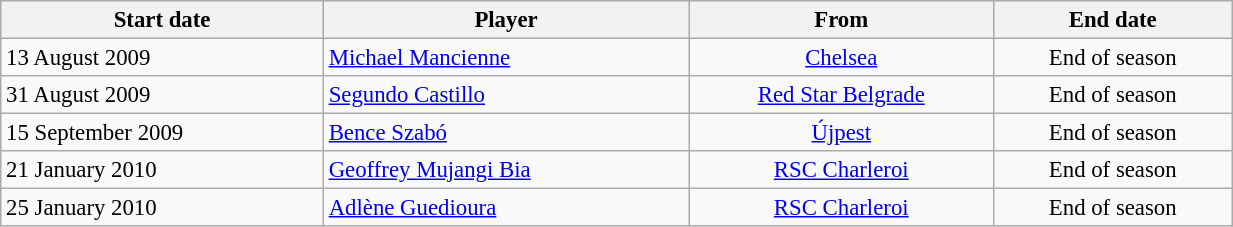<table class="wikitable" style="text-align:center; font-size:95%;width:65%; text-align:left">
<tr>
<th>Start date</th>
<th>Player</th>
<th>From</th>
<th>End date</th>
</tr>
<tr --->
<td>13 August 2009</td>
<td> <a href='#'>Michael Mancienne</a></td>
<td align="center"><a href='#'>Chelsea</a></td>
<td align="center">End of season</td>
</tr>
<tr --->
<td>31 August 2009</td>
<td> <a href='#'>Segundo Castillo</a></td>
<td align="center"> <a href='#'>Red Star Belgrade</a></td>
<td align="center">End of season</td>
</tr>
<tr --->
<td>15 September 2009</td>
<td> <a href='#'>Bence Szabó</a></td>
<td align="center"> <a href='#'>Újpest</a></td>
<td align="center">End of season</td>
</tr>
<tr --->
<td>21 January 2010</td>
<td> <a href='#'>Geoffrey Mujangi Bia</a></td>
<td align="center"> <a href='#'>RSC Charleroi</a></td>
<td align="center">End of season</td>
</tr>
<tr --->
<td>25 January 2010</td>
<td> <a href='#'>Adlène Guedioura</a></td>
<td align="center"> <a href='#'>RSC Charleroi</a></td>
<td align="center">End of season</td>
</tr>
</table>
